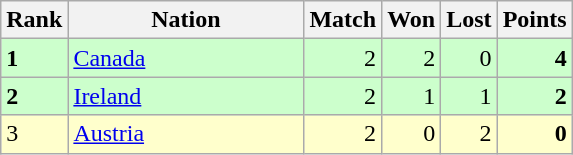<table class="wikitable">
<tr>
<th width=20>Rank</th>
<th width=150>Nation</th>
<th width=20>Match</th>
<th width=20>Won</th>
<th width=20>Lost</th>
<th width=20>Points</th>
</tr>
<tr style="text-align:right; background:#cfc;">
<td align="left"><strong>1</strong></td>
<td style="text-align:left;"> <a href='#'>Canada</a></td>
<td>2</td>
<td>2</td>
<td>0</td>
<td><strong>4</strong></td>
</tr>
<tr style="text-align:right; background:#cfc;">
<td align="left"><strong>2</strong></td>
<td style="text-align:left;"> <a href='#'>Ireland</a></td>
<td>2</td>
<td>1</td>
<td>1</td>
<td><strong>2</strong></td>
</tr>
<tr style="text-align:right; background:#ffc;">
<td align="left">3</td>
<td style="text-align:left;"> <a href='#'>Austria</a></td>
<td>2</td>
<td>0</td>
<td>2</td>
<td><strong>0</strong></td>
</tr>
</table>
